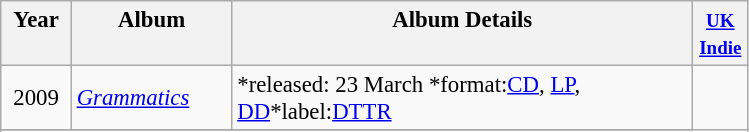<table class="wikitable" style="text-align:center; font-size:95%;">
<tr>
<th valign="top" width="40">Year</th>
<th valign="top" width="100">Album</th>
<th valign="top" width="300">Album Details</th>
<th valign="top" width="30"><small><a href='#'>UK Indie</a></small></th>
</tr>
<tr>
<td>2009</td>
<td align="left"><em><a href='#'>Grammatics</a></em></td>
<td align="left">*released: 23 March *format:<a href='#'>CD</a>, <a href='#'>LP</a>, <a href='#'>DD</a>*label:<a href='#'>DTTR</a></td>
</tr>
<tr>
</tr>
<tr>
</tr>
</table>
